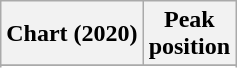<table class="wikitable plainrowheaders sortable" style="text-align:center;">
<tr>
<th scope="col">Chart (2020)</th>
<th scope="col">Peak<br>position</th>
</tr>
<tr>
</tr>
<tr>
</tr>
<tr>
</tr>
</table>
